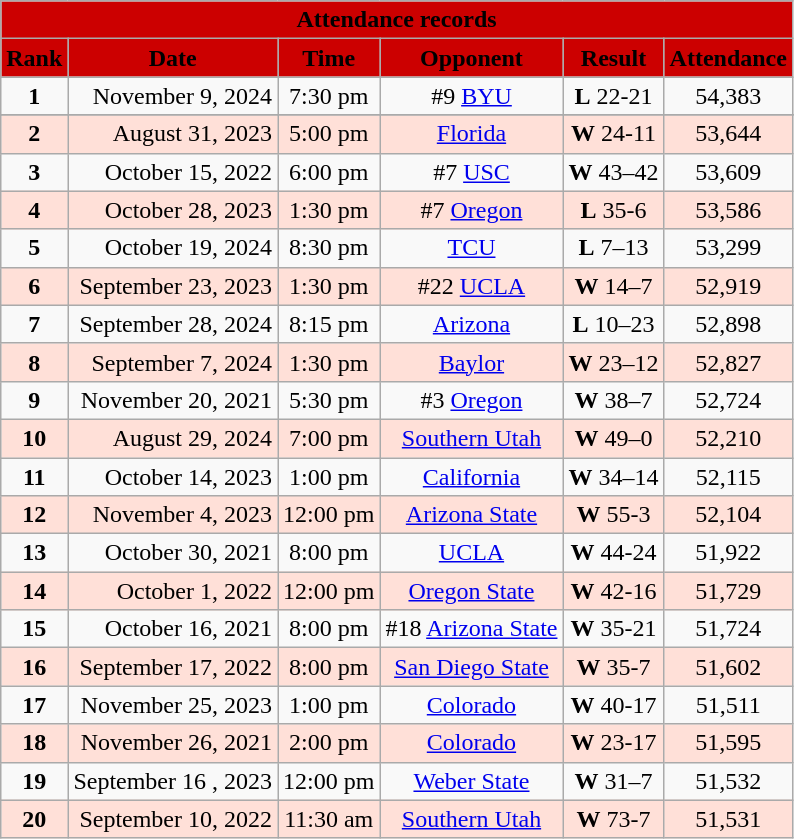<table class="wikitable" style="text-align:center">
<tr align="center" bgcolor=#CC0000>
<td colspan=6><span><strong>Attendance records</strong></span></td>
</tr>
<tr align="center" bgcolor=#CC0000>
<td><span><strong>Rank</strong></span></td>
<td><span><strong>Date</strong></span></td>
<td><span><strong>Time</strong></span></td>
<td><span><strong>Opponent</strong></span></td>
<td><span><strong>Result</strong></span></td>
<td><span><strong>Attendance</strong></span></td>
</tr>
<tr align="center">
<td><strong>1</strong></td>
<td align=right>November 9, 2024</td>
<td>7:30 pm</td>
<td>#9 <a href='#'>BYU</a></td>
<td><strong>L</strong> 22-21</td>
<td>54,383</td>
</tr>
<tr>
</tr>
<tr align="center" bgcolor="#ffe0d8">
<td><strong>2</strong></td>
<td align=right>August 31, 2023</td>
<td>5:00 pm</td>
<td><a href='#'>Florida</a></td>
<td><strong>W</strong> 24-11</td>
<td>53,644</td>
</tr>
<tr align="center">
<td><strong>3</strong></td>
<td align=right>October 15, 2022</td>
<td>6:00 pm</td>
<td>#7 <a href='#'>USC</a></td>
<td><strong>W</strong> 43–42</td>
<td>53,609</td>
</tr>
<tr align="center" bgcolor="#ffe0d8">
<td><strong>4</strong></td>
<td align=right>October 28, 2023</td>
<td>1:30 pm</td>
<td>#7 <a href='#'>Oregon</a></td>
<td><strong>L</strong> 35-6</td>
<td>53,586</td>
</tr>
<tr align="center">
<td><strong>5</strong></td>
<td align=right>October 19, 2024</td>
<td>8:30 pm</td>
<td><a href='#'>TCU</a></td>
<td><strong>L</strong> 7–13</td>
<td>53,299</td>
</tr>
<tr align="center" bgcolor="#ffe0d8">
<td><strong>6</strong></td>
<td align=right>September 23, 2023</td>
<td>1:30 pm</td>
<td>#22 <a href='#'>UCLA</a></td>
<td><strong>W</strong> 14–7</td>
<td>52,919</td>
</tr>
<tr align="center">
<td><strong>7</strong></td>
<td align=right>September 28, 2024</td>
<td>8:15 pm</td>
<td><a href='#'>Arizona</a></td>
<td><strong>L</strong> 10–23</td>
<td>52,898</td>
</tr>
<tr align="center" bgcolor="#ffe0d8">
<td><strong>8</strong></td>
<td align=right>September 7, 2024</td>
<td>1:30 pm</td>
<td><a href='#'>Baylor</a></td>
<td><strong>W</strong> 23–12</td>
<td>52,827</td>
</tr>
<tr align="center">
<td><strong>9</strong></td>
<td align=right>November 20, 2021</td>
<td>5:30 pm</td>
<td>#3 <a href='#'>Oregon</a></td>
<td><strong>W</strong> 38–7</td>
<td>52,724</td>
</tr>
<tr align="center" bgcolor="#ffe0d8">
<td><strong>10</strong></td>
<td align=right>August 29, 2024</td>
<td>7:00 pm</td>
<td><a href='#'>Southern Utah</a></td>
<td><strong>W</strong> 49–0</td>
<td>52,210</td>
</tr>
<tr align="center">
<td><strong>11</strong></td>
<td align=right>October 14, 2023</td>
<td>1:00 pm</td>
<td><a href='#'>California</a></td>
<td><strong>W</strong> 34–14</td>
<td>52,115</td>
</tr>
<tr align="center" bgcolor="#ffe0d8">
<td><strong>12</strong></td>
<td align=right>November 4, 2023</td>
<td>12:00 pm</td>
<td><a href='#'>Arizona State</a></td>
<td><strong>W</strong> 55-3</td>
<td>52,104</td>
</tr>
<tr align="center">
<td><strong>13</strong></td>
<td align=right>October 30, 2021</td>
<td>8:00 pm</td>
<td><a href='#'>UCLA</a></td>
<td><strong>W</strong> 44-24</td>
<td>51,922</td>
</tr>
<tr align="center" bgcolor="#ffe0d8">
<td><strong>14</strong></td>
<td align=right>October 1, 2022</td>
<td>12:00 pm</td>
<td><a href='#'>Oregon State</a></td>
<td><strong>W</strong> 42-16</td>
<td>51,729</td>
</tr>
<tr align="center">
<td><strong>15</strong></td>
<td align=right>October 16, 2021</td>
<td>8:00 pm</td>
<td>#18 <a href='#'>Arizona State</a></td>
<td><strong>W</strong> 35-21</td>
<td>51,724</td>
</tr>
<tr align="center" bgcolor="#ffe0d8">
<td><strong>16</strong></td>
<td align=right>September 17, 2022</td>
<td>8:00 pm</td>
<td><a href='#'>San Diego State</a></td>
<td><strong>W</strong> 35-7</td>
<td>51,602</td>
</tr>
<tr align="center">
<td><strong>17</strong></td>
<td align=right>November 25, 2023</td>
<td>1:00 pm</td>
<td><a href='#'>Colorado</a></td>
<td><strong>W</strong> 40-17</td>
<td>51,511</td>
</tr>
<tr align="center" bgcolor="#ffe0d8">
<td><strong>18</strong></td>
<td align=right>November 26, 2021</td>
<td>2:00 pm</td>
<td><a href='#'>Colorado</a></td>
<td><strong>W</strong> 23-17</td>
<td>51,595</td>
</tr>
<tr align="center">
<td><strong>19</strong></td>
<td align=right>September 16 , 2023</td>
<td>12:00 pm</td>
<td><a href='#'>Weber State</a></td>
<td><strong>W</strong> 31–7</td>
<td>51,532</td>
</tr>
<tr align="center" bgcolor="#ffe0d8">
<td><strong>20</strong></td>
<td align=right>September 10, 2022</td>
<td>11:30 am</td>
<td><a href='#'>Southern Utah</a></td>
<td><strong>W</strong> 73-7</td>
<td>51,531</td>
</tr>
</table>
